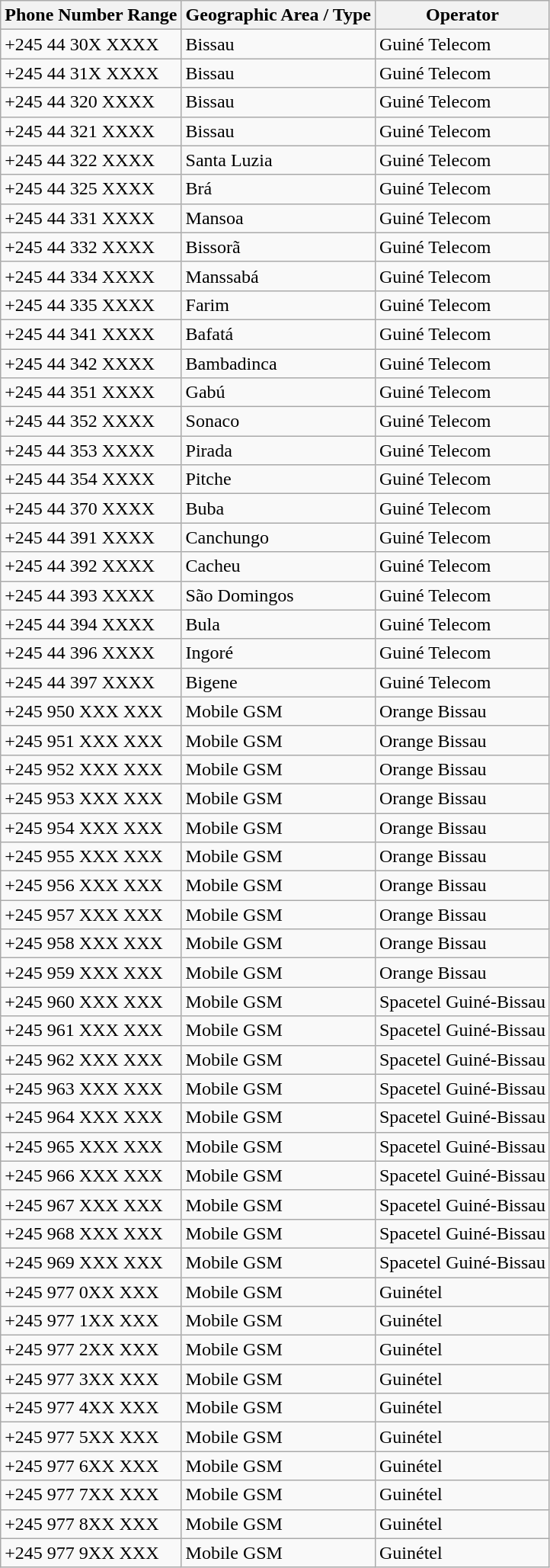<table class="wikitable sortable">
<tr>
<th>Phone Number Range</th>
<th>Geographic Area / Type</th>
<th>Operator</th>
</tr>
<tr>
<td>+245 44 30X XXXX</td>
<td>Bissau</td>
<td>Guiné Telecom</td>
</tr>
<tr>
<td>+245 44 31X XXXX</td>
<td>Bissau</td>
<td>Guiné Telecom</td>
</tr>
<tr>
<td>+245 44 320 XXXX</td>
<td>Bissau</td>
<td>Guiné Telecom</td>
</tr>
<tr>
<td>+245 44 321 XXXX</td>
<td>Bissau</td>
<td>Guiné Telecom</td>
</tr>
<tr>
<td>+245 44 322 XXXX</td>
<td>Santa Luzia</td>
<td>Guiné Telecom</td>
</tr>
<tr>
<td>+245 44 325 XXXX</td>
<td>Brá</td>
<td>Guiné Telecom</td>
</tr>
<tr>
<td>+245 44 331 XXXX</td>
<td>Mansoa</td>
<td>Guiné Telecom</td>
</tr>
<tr>
<td>+245 44 332 XXXX</td>
<td>Bissorã</td>
<td>Guiné Telecom</td>
</tr>
<tr>
<td>+245 44 334 XXXX</td>
<td>Manssabá</td>
<td>Guiné Telecom</td>
</tr>
<tr>
<td>+245 44 335 XXXX</td>
<td>Farim</td>
<td>Guiné Telecom</td>
</tr>
<tr>
<td>+245 44 341 XXXX</td>
<td>Bafatá</td>
<td>Guiné Telecom</td>
</tr>
<tr>
<td>+245 44 342 XXXX</td>
<td>Bambadinca</td>
<td>Guiné Telecom</td>
</tr>
<tr>
<td>+245 44 351 XXXX</td>
<td>Gabú</td>
<td>Guiné Telecom</td>
</tr>
<tr>
<td>+245 44 352 XXXX</td>
<td>Sonaco</td>
<td>Guiné Telecom</td>
</tr>
<tr>
<td>+245 44 353 XXXX</td>
<td>Pirada</td>
<td>Guiné Telecom</td>
</tr>
<tr>
<td>+245 44 354 XXXX</td>
<td>Pitche</td>
<td>Guiné Telecom</td>
</tr>
<tr>
<td>+245 44 370 XXXX</td>
<td>Buba</td>
<td>Guiné Telecom</td>
</tr>
<tr>
<td>+245 44 391 XXXX</td>
<td>Canchungo</td>
<td>Guiné Telecom</td>
</tr>
<tr>
<td>+245 44 392 XXXX</td>
<td>Cacheu</td>
<td>Guiné Telecom</td>
</tr>
<tr>
<td>+245 44 393 XXXX</td>
<td>São Domingos</td>
<td>Guiné Telecom</td>
</tr>
<tr>
<td>+245 44 394 XXXX</td>
<td>Bula</td>
<td>Guiné Telecom</td>
</tr>
<tr>
<td>+245 44 396 XXXX</td>
<td>Ingoré</td>
<td>Guiné Telecom</td>
</tr>
<tr>
<td>+245 44 397 XXXX</td>
<td>Bigene</td>
<td>Guiné Telecom</td>
</tr>
<tr>
<td>+245 950 XXX XXX</td>
<td>Mobile GSM</td>
<td>Orange Bissau</td>
</tr>
<tr>
<td>+245 951 XXX XXX</td>
<td>Mobile GSM</td>
<td>Orange Bissau</td>
</tr>
<tr>
<td>+245 952 XXX XXX</td>
<td>Mobile GSM</td>
<td>Orange Bissau</td>
</tr>
<tr>
<td>+245 953 XXX XXX</td>
<td>Mobile GSM</td>
<td>Orange Bissau</td>
</tr>
<tr>
<td>+245 954 XXX XXX</td>
<td>Mobile GSM</td>
<td>Orange Bissau</td>
</tr>
<tr>
<td>+245 955 XXX XXX</td>
<td>Mobile GSM</td>
<td>Orange Bissau</td>
</tr>
<tr>
<td>+245 956 XXX XXX</td>
<td>Mobile GSM</td>
<td>Orange Bissau</td>
</tr>
<tr>
<td>+245 957 XXX XXX</td>
<td>Mobile GSM</td>
<td>Orange Bissau</td>
</tr>
<tr>
<td>+245 958 XXX XXX</td>
<td>Mobile GSM</td>
<td>Orange Bissau</td>
</tr>
<tr>
<td>+245 959 XXX XXX</td>
<td>Mobile GSM</td>
<td>Orange Bissau</td>
</tr>
<tr>
<td>+245 960 XXX XXX</td>
<td>Mobile GSM</td>
<td>Spacetel Guiné-Bissau</td>
</tr>
<tr>
<td>+245 961 XXX XXX</td>
<td>Mobile GSM</td>
<td>Spacetel Guiné-Bissau</td>
</tr>
<tr>
<td>+245 962 XXX XXX</td>
<td>Mobile GSM</td>
<td>Spacetel Guiné-Bissau</td>
</tr>
<tr>
<td>+245 963 XXX XXX</td>
<td>Mobile GSM</td>
<td>Spacetel Guiné-Bissau</td>
</tr>
<tr>
<td>+245 964 XXX XXX</td>
<td>Mobile GSM</td>
<td>Spacetel Guiné-Bissau</td>
</tr>
<tr>
<td>+245 965 XXX XXX</td>
<td>Mobile GSM</td>
<td>Spacetel Guiné-Bissau</td>
</tr>
<tr>
<td>+245 966 XXX XXX</td>
<td>Mobile GSM</td>
<td>Spacetel Guiné-Bissau</td>
</tr>
<tr>
<td>+245 967 XXX XXX</td>
<td>Mobile GSM</td>
<td>Spacetel Guiné-Bissau</td>
</tr>
<tr>
<td>+245 968 XXX XXX</td>
<td>Mobile GSM</td>
<td>Spacetel Guiné-Bissau</td>
</tr>
<tr>
<td>+245 969 XXX XXX</td>
<td>Mobile GSM</td>
<td>Spacetel Guiné-Bissau</td>
</tr>
<tr>
<td>+245 977 0XX XXX</td>
<td>Mobile GSM</td>
<td>Guinétel</td>
</tr>
<tr>
<td>+245 977 1XX XXX</td>
<td>Mobile GSM</td>
<td>Guinétel</td>
</tr>
<tr>
<td>+245 977 2XX XXX</td>
<td>Mobile GSM</td>
<td>Guinétel</td>
</tr>
<tr>
<td>+245 977 3XX XXX</td>
<td>Mobile GSM</td>
<td>Guinétel</td>
</tr>
<tr>
<td>+245 977 4XX XXX</td>
<td>Mobile GSM</td>
<td>Guinétel</td>
</tr>
<tr>
<td>+245 977 5XX XXX</td>
<td>Mobile GSM</td>
<td>Guinétel</td>
</tr>
<tr>
<td>+245 977 6XX XXX</td>
<td>Mobile GSM</td>
<td>Guinétel</td>
</tr>
<tr>
<td>+245 977 7XX XXX</td>
<td>Mobile GSM</td>
<td>Guinétel</td>
</tr>
<tr>
<td>+245 977 8XX XXX</td>
<td>Mobile GSM</td>
<td>Guinétel</td>
</tr>
<tr>
<td>+245 977 9XX XXX</td>
<td>Mobile GSM</td>
<td>Guinétel</td>
</tr>
</table>
